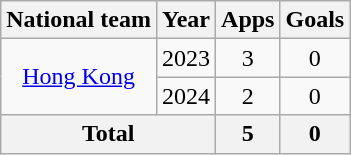<table class="wikitable" style="text-align:center">
<tr>
<th>National team</th>
<th>Year</th>
<th>Apps</th>
<th>Goals</th>
</tr>
<tr>
<td rowspan="2"><a href='#'>Hong Kong</a></td>
<td>2023</td>
<td>3</td>
<td>0</td>
</tr>
<tr>
<td>2024</td>
<td>2</td>
<td>0</td>
</tr>
<tr>
<th colspan="2">Total</th>
<th>5</th>
<th>0</th>
</tr>
</table>
